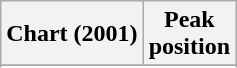<table class="wikitable sortable plainrowheaders">
<tr>
<th>Chart (2001)</th>
<th>Peak<br>position</th>
</tr>
<tr>
</tr>
<tr>
</tr>
<tr>
</tr>
</table>
